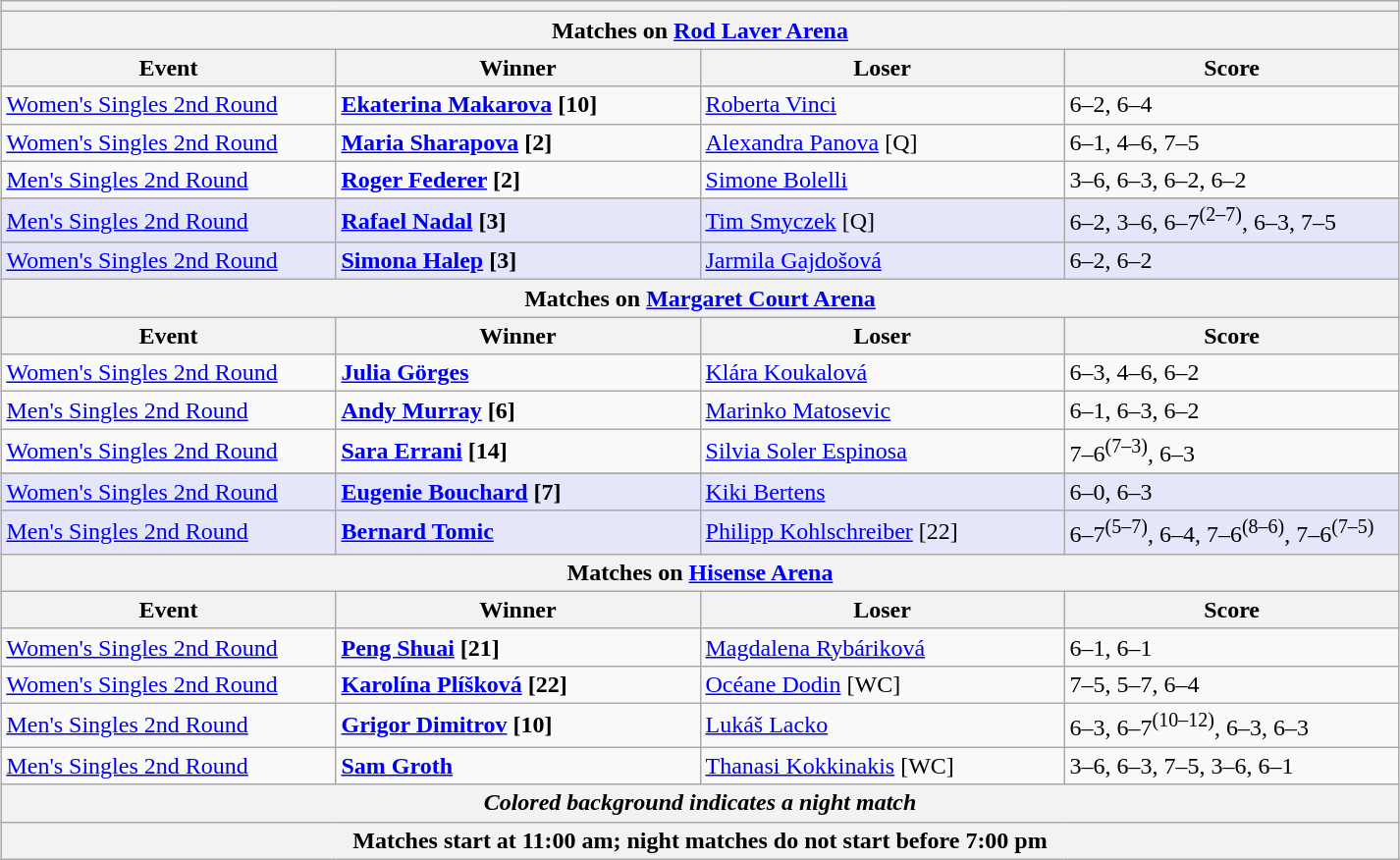<table class="wikitable collapsible uncollapsed" style="margin:1em auto;">
<tr>
<th colspan=4></th>
</tr>
<tr>
<th colspan=4><strong>Matches on <a href='#'>Rod Laver Arena</a></strong></th>
</tr>
<tr>
<th style="width:220px;">Event</th>
<th style="width:240px;">Winner</th>
<th style="width:240px;">Loser</th>
<th style="width:220px;">Score</th>
</tr>
<tr>
<td><a href='#'>Women's Singles 2nd Round</a></td>
<td><strong> <a href='#'>Ekaterina Makarova</a> [10]</strong></td>
<td> <a href='#'>Roberta Vinci</a></td>
<td>6–2, 6–4</td>
</tr>
<tr>
<td><a href='#'>Women's Singles 2nd Round</a></td>
<td><strong> <a href='#'>Maria Sharapova</a> [2]</strong></td>
<td> <a href='#'>Alexandra Panova</a> [Q]</td>
<td>6–1, 4–6, 7–5</td>
</tr>
<tr>
<td><a href='#'>Men's Singles 2nd Round</a></td>
<td><strong> <a href='#'>Roger Federer</a> [2]</strong></td>
<td> <a href='#'>Simone Bolelli</a></td>
<td>3–6, 6–3, 6–2, 6–2</td>
</tr>
<tr>
</tr>
<tr bgcolor=lavender>
<td><a href='#'>Men's Singles 2nd Round</a></td>
<td><strong> <a href='#'>Rafael Nadal</a> [3]</strong></td>
<td> <a href='#'>Tim Smyczek</a> [Q]</td>
<td>6–2, 3–6, 6–7<sup>(2–7)</sup>, 6–3, 7–5</td>
</tr>
<tr bgcolor=lavender>
<td><a href='#'>Women's Singles 2nd Round</a></td>
<td><strong> <a href='#'>Simona Halep</a> [3]</strong></td>
<td> <a href='#'>Jarmila Gajdošová</a></td>
<td>6–2, 6–2</td>
</tr>
<tr>
<th colspan=4><strong>Matches on <a href='#'>Margaret Court Arena</a></strong></th>
</tr>
<tr>
<th style="width:220px;">Event</th>
<th style="width:240px;">Winner</th>
<th style="width:240px;">Loser</th>
<th style="width:220px;">Score</th>
</tr>
<tr>
<td><a href='#'>Women's Singles 2nd Round</a></td>
<td><strong> <a href='#'>Julia Görges</a></strong></td>
<td> <a href='#'>Klára Koukalová</a></td>
<td>6–3, 4–6, 6–2</td>
</tr>
<tr>
<td><a href='#'>Men's Singles 2nd Round</a></td>
<td><strong> <a href='#'>Andy Murray</a> [6]</strong></td>
<td> <a href='#'>Marinko Matosevic</a></td>
<td>6–1, 6–3, 6–2</td>
</tr>
<tr>
<td><a href='#'>Women's Singles 2nd Round</a></td>
<td><strong> <a href='#'>Sara Errani</a> [14]</strong></td>
<td> <a href='#'>Silvia Soler Espinosa</a></td>
<td>7–6<sup>(7–3)</sup>, 6–3</td>
</tr>
<tr>
</tr>
<tr bgcolor=lavender>
<td><a href='#'>Women's Singles 2nd Round</a></td>
<td><strong> <a href='#'>Eugenie Bouchard</a> [7]</strong></td>
<td> <a href='#'>Kiki Bertens</a></td>
<td>6–0, 6–3</td>
</tr>
<tr bgcolor=lavender>
<td><a href='#'>Men's Singles 2nd Round</a></td>
<td><strong> <a href='#'>Bernard Tomic</a></strong></td>
<td> <a href='#'>Philipp Kohlschreiber</a> [22]</td>
<td>6–7<sup>(5–7)</sup>, 6–4, 7–6<sup>(8–6)</sup>, 7–6<sup>(7–5)</sup></td>
</tr>
<tr>
<th colspan=4><strong>Matches on <a href='#'>Hisense Arena</a></strong></th>
</tr>
<tr>
<th style="width:220px;">Event</th>
<th style="width:240px;">Winner</th>
<th style="width:240px;">Loser</th>
<th style="width:220px;">Score</th>
</tr>
<tr>
<td><a href='#'>Women's Singles 2nd Round</a></td>
<td><strong> <a href='#'>Peng Shuai</a> [21]</strong></td>
<td> <a href='#'>Magdalena Rybáriková</a></td>
<td>6–1, 6–1</td>
</tr>
<tr>
<td><a href='#'>Women's Singles 2nd Round</a></td>
<td><strong> <a href='#'>Karolína Plíšková</a> [22]</strong></td>
<td> <a href='#'>Océane Dodin</a> [WC]</td>
<td>7–5, 5–7, 6–4</td>
</tr>
<tr>
<td><a href='#'>Men's Singles 2nd Round</a></td>
<td><strong> <a href='#'>Grigor Dimitrov</a> [10]</strong></td>
<td> <a href='#'>Lukáš Lacko</a></td>
<td>6–3, 6–7<sup>(10–12)</sup>, 6–3, 6–3</td>
</tr>
<tr>
<td><a href='#'>Men's Singles 2nd Round</a></td>
<td><strong> <a href='#'>Sam Groth</a></strong></td>
<td> <a href='#'>Thanasi Kokkinakis</a> [WC]</td>
<td>3–6, 6–3, 7–5, 3–6, 6–1</td>
</tr>
<tr>
<th colspan=4><em>Colored background indicates a night match</em></th>
</tr>
<tr>
<th colspan=4>Matches start at 11:00 am; night matches do not start before 7:00 pm</th>
</tr>
</table>
